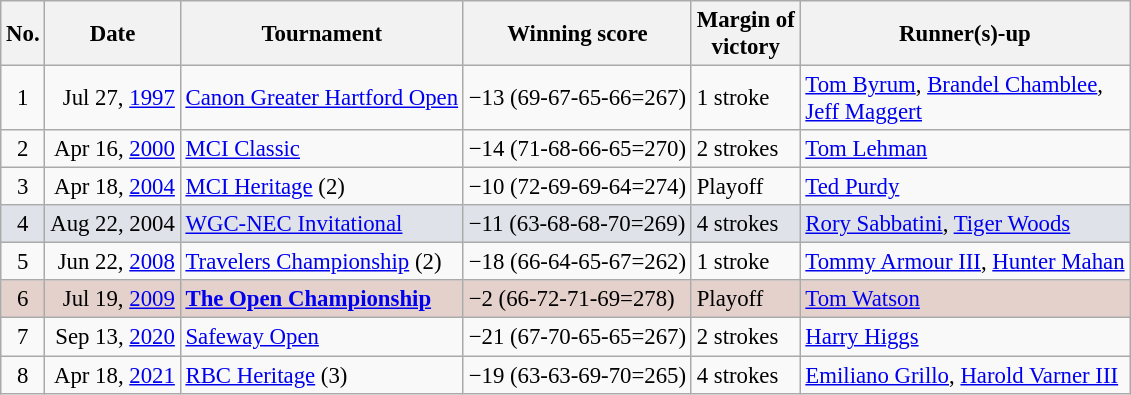<table class="wikitable" style="font-size:95%;">
<tr>
<th>No.</th>
<th>Date</th>
<th>Tournament</th>
<th>Winning score</th>
<th>Margin of<br>victory</th>
<th>Runner(s)-up</th>
</tr>
<tr>
<td align=center>1</td>
<td align=right>Jul 27, <a href='#'>1997</a></td>
<td><a href='#'>Canon Greater Hartford Open</a></td>
<td>−13 (69-67-65-66=267)</td>
<td>1 stroke</td>
<td> <a href='#'>Tom Byrum</a>,  <a href='#'>Brandel Chamblee</a>,<br> <a href='#'>Jeff Maggert</a></td>
</tr>
<tr>
<td align=center>2</td>
<td align=right>Apr 16, <a href='#'>2000</a></td>
<td><a href='#'>MCI Classic</a></td>
<td>−14 (71-68-66-65=270)</td>
<td>2 strokes</td>
<td> <a href='#'>Tom Lehman</a></td>
</tr>
<tr>
<td align=center>3</td>
<td align=right>Apr 18, <a href='#'>2004</a></td>
<td><a href='#'>MCI Heritage</a> (2)</td>
<td>−10 (72-69-69-64=274)</td>
<td>Playoff</td>
<td> <a href='#'>Ted Purdy</a></td>
</tr>
<tr style="background:#dfe2e9;">
<td align=center>4</td>
<td align=right>Aug 22, 2004</td>
<td><a href='#'>WGC-NEC Invitational</a></td>
<td>−11 (63-68-68-70=269)</td>
<td>4 strokes</td>
<td> <a href='#'>Rory Sabbatini</a>,  <a href='#'>Tiger Woods</a></td>
</tr>
<tr>
<td align=center>5</td>
<td align=right>Jun 22, <a href='#'>2008</a></td>
<td><a href='#'>Travelers Championship</a> (2)</td>
<td>−18 (66-64-65-67=262)</td>
<td>1 stroke</td>
<td> <a href='#'>Tommy Armour III</a>,  <a href='#'>Hunter Mahan</a></td>
</tr>
<tr style="background:#e5d1cb;">
<td align=center>6</td>
<td align=right>Jul 19, <a href='#'>2009</a></td>
<td><strong><a href='#'>The Open Championship</a></strong></td>
<td>−2 (66-72-71-69=278)</td>
<td>Playoff</td>
<td> <a href='#'>Tom Watson</a></td>
</tr>
<tr>
<td align=center>7</td>
<td align=right>Sep 13, <a href='#'>2020</a></td>
<td><a href='#'>Safeway Open</a></td>
<td>−21 (67-70-65-65=267)</td>
<td>2 strokes</td>
<td> <a href='#'>Harry Higgs</a></td>
</tr>
<tr>
<td align=center>8</td>
<td align=right>Apr 18, <a href='#'>2021</a></td>
<td><a href='#'>RBC Heritage</a> (3)</td>
<td>−19 (63-63-69-70=265)</td>
<td>4 strokes</td>
<td> <a href='#'>Emiliano Grillo</a>,   <a href='#'>Harold Varner III</a></td>
</tr>
</table>
